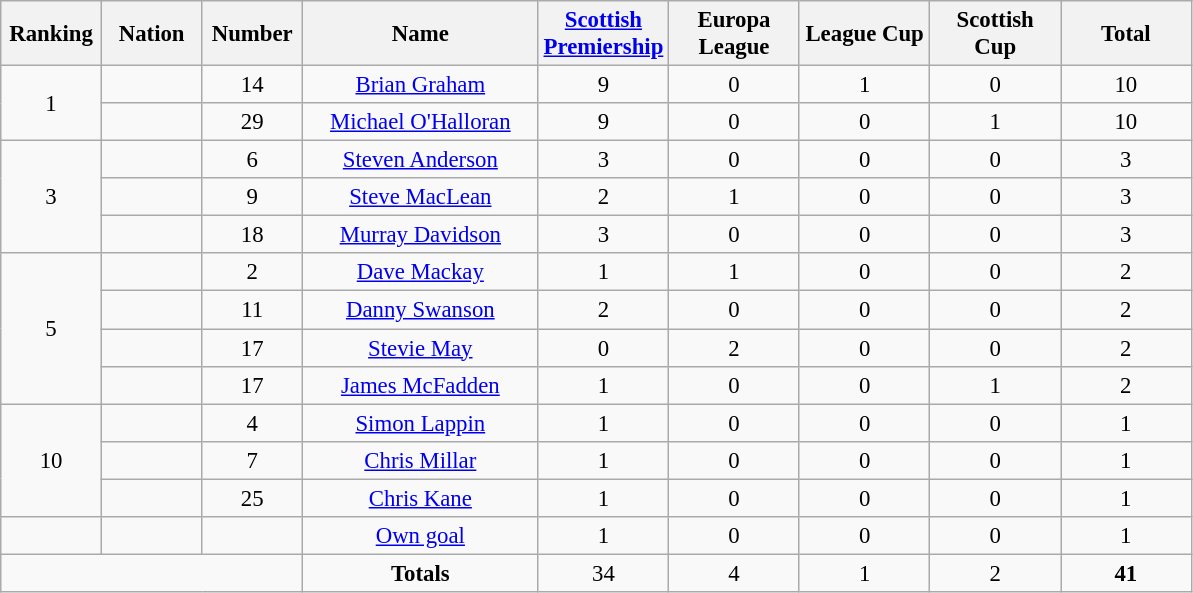<table class="wikitable" style="font-size: 95%; text-align: center;">
<tr>
<th width=60>Ranking</th>
<th width=60>Nation</th>
<th width=60>Number</th>
<th width=150>Name</th>
<th width=80><a href='#'>Scottish Premiership</a></th>
<th width=80>Europa League</th>
<th width=80>League Cup</th>
<th width=80>Scottish Cup</th>
<th width=80>Total</th>
</tr>
<tr>
<td rowspan="2">1</td>
<td></td>
<td>14</td>
<td><a href='#'>Brian Graham</a></td>
<td>9</td>
<td>0</td>
<td>1</td>
<td>0</td>
<td>10</td>
</tr>
<tr>
<td></td>
<td>29</td>
<td><a href='#'>Michael O'Halloran</a></td>
<td>9</td>
<td>0</td>
<td>0</td>
<td>1</td>
<td>10</td>
</tr>
<tr>
<td rowspan="3">3</td>
<td></td>
<td>6</td>
<td><a href='#'>Steven Anderson</a></td>
<td>3</td>
<td>0</td>
<td>0</td>
<td>0</td>
<td>3</td>
</tr>
<tr>
<td></td>
<td>9</td>
<td><a href='#'>Steve MacLean</a></td>
<td>2</td>
<td>1</td>
<td>0</td>
<td>0</td>
<td>3</td>
</tr>
<tr>
<td></td>
<td>18</td>
<td><a href='#'>Murray Davidson</a></td>
<td>3</td>
<td>0</td>
<td>0</td>
<td>0</td>
<td>3</td>
</tr>
<tr>
<td rowspan="4">5</td>
<td></td>
<td>2</td>
<td><a href='#'>Dave Mackay</a></td>
<td>1</td>
<td>1</td>
<td>0</td>
<td>0</td>
<td>2</td>
</tr>
<tr>
<td></td>
<td>11</td>
<td><a href='#'>Danny Swanson</a></td>
<td>2</td>
<td>0</td>
<td>0</td>
<td>0</td>
<td>2</td>
</tr>
<tr>
<td></td>
<td>17</td>
<td><a href='#'>Stevie May</a></td>
<td>0</td>
<td>2</td>
<td>0</td>
<td>0</td>
<td>2</td>
</tr>
<tr>
<td></td>
<td>17</td>
<td><a href='#'>James McFadden</a></td>
<td>1</td>
<td>0</td>
<td>0</td>
<td>1</td>
<td>2</td>
</tr>
<tr>
<td rowspan="3">10</td>
<td></td>
<td>4</td>
<td><a href='#'>Simon Lappin</a></td>
<td>1</td>
<td>0</td>
<td>0</td>
<td>0</td>
<td>1</td>
</tr>
<tr>
<td></td>
<td>7</td>
<td><a href='#'>Chris Millar</a></td>
<td>1</td>
<td>0</td>
<td>0</td>
<td>0</td>
<td>1</td>
</tr>
<tr>
<td></td>
<td>25</td>
<td><a href='#'>Chris Kane</a></td>
<td>1</td>
<td>0</td>
<td>0</td>
<td>0</td>
<td>1</td>
</tr>
<tr>
<td></td>
<td></td>
<td></td>
<td><a href='#'>Own goal</a></td>
<td>1</td>
<td>0</td>
<td>0</td>
<td>0</td>
<td>1</td>
</tr>
<tr>
<td colspan="3"></td>
<td><strong>Totals</strong></td>
<td>34</td>
<td>4</td>
<td>1</td>
<td>2</td>
<td><strong>41</strong></td>
</tr>
</table>
